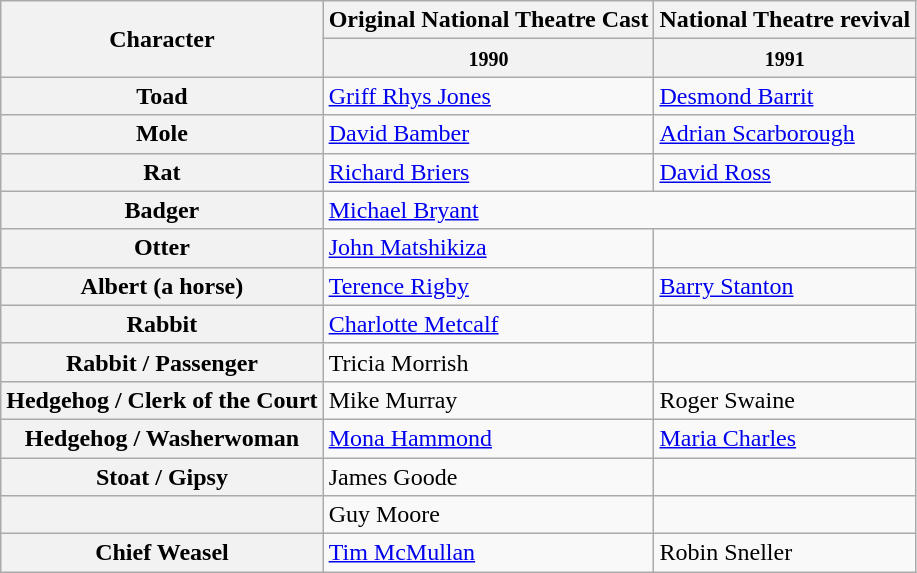<table class="wikitable">
<tr>
<th rowspan="2">Character</th>
<th>Original National Theatre Cast</th>
<th>National Theatre revival</th>
</tr>
<tr>
<th><small>1990</small></th>
<th><small>1991</small></th>
</tr>
<tr>
<th>Toad</th>
<td><a href='#'>Griff Rhys Jones</a></td>
<td><a href='#'>Desmond Barrit</a></td>
</tr>
<tr>
<th>Mole</th>
<td><a href='#'>David Bamber</a></td>
<td><a href='#'>Adrian Scarborough</a></td>
</tr>
<tr>
<th>Rat</th>
<td><a href='#'>Richard Briers</a></td>
<td><a href='#'>David Ross</a></td>
</tr>
<tr>
<th>Badger</th>
<td colspan="2"><a href='#'>Michael Bryant</a></td>
</tr>
<tr>
<th>Otter</th>
<td><a href='#'>John Matshikiza</a></td>
<td></td>
</tr>
<tr>
<th>Albert (a horse)</th>
<td><a href='#'>Terence Rigby</a></td>
<td><a href='#'>Barry Stanton</a></td>
</tr>
<tr>
<th>Rabbit</th>
<td><a href='#'>Charlotte Metcalf</a></td>
<td></td>
</tr>
<tr>
<th>Rabbit / Passenger</th>
<td>Tricia Morrish</td>
<td></td>
</tr>
<tr>
<th>Hedgehog / Clerk of the Court</th>
<td>Mike Murray</td>
<td>Roger Swaine</td>
</tr>
<tr>
<th>Hedgehog / Washerwoman</th>
<td><a href='#'>Mona Hammond</a></td>
<td><a href='#'>Maria Charles</a></td>
</tr>
<tr>
<th>Stoat / Gipsy</th>
<td>James Goode</td>
<td></td>
</tr>
<tr>
<th></th>
<td>Guy Moore</td>
<td></td>
</tr>
<tr>
<th>Chief Weasel</th>
<td><a href='#'>Tim McMullan</a></td>
<td>Robin Sneller</td>
</tr>
</table>
